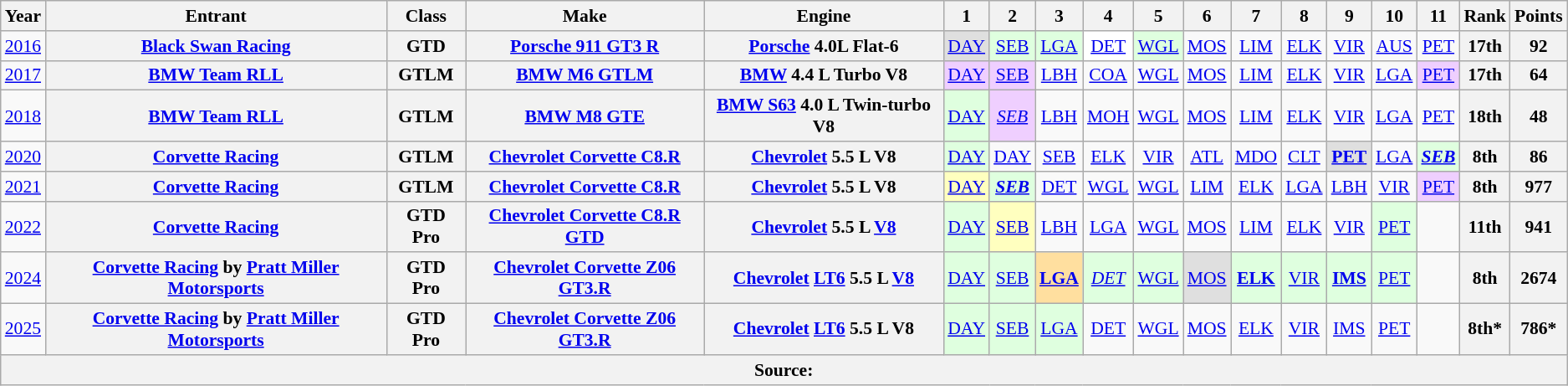<table class="wikitable" style="text-align:center; font-size:90%">
<tr>
<th>Year</th>
<th>Entrant</th>
<th>Class</th>
<th>Make</th>
<th>Engine</th>
<th>1</th>
<th>2</th>
<th>3</th>
<th>4</th>
<th>5</th>
<th>6</th>
<th>7</th>
<th>8</th>
<th>9</th>
<th>10</th>
<th>11</th>
<th>Rank</th>
<th>Points</th>
</tr>
<tr>
<td><a href='#'>2016</a></td>
<th><a href='#'>Black Swan Racing</a></th>
<th>GTD</th>
<th><a href='#'>Porsche 911 GT3 R</a></th>
<th><a href='#'>Porsche</a> 4.0L Flat-6</th>
<td style="background:#DFDFDF;"><a href='#'>DAY</a> <br></td>
<td style="background:#DFFFDF;"><a href='#'>SEB</a> <br></td>
<td style="background:#DFFFDF;"><a href='#'>LGA</a> <br></td>
<td style="background:#ffffff;"><a href='#'>DET</a> <br></td>
<td style="background:#DFFFDF;"><a href='#'>WGL</a> <br></td>
<td><a href='#'>MOS</a></td>
<td><a href='#'>LIM</a></td>
<td><a href='#'>ELK</a></td>
<td><a href='#'>VIR</a></td>
<td><a href='#'>AUS</a></td>
<td><a href='#'>PET</a></td>
<th>17th</th>
<th>92</th>
</tr>
<tr>
<td><a href='#'>2017</a></td>
<th><a href='#'>BMW Team RLL</a></th>
<th>GTLM</th>
<th><a href='#'>BMW M6 GTLM</a></th>
<th><a href='#'>BMW</a> 4.4 L Turbo V8</th>
<td style="background:#EFCFFF;"><a href='#'>DAY</a><br></td>
<td style="background:#EFCFFF;"><a href='#'>SEB</a><br></td>
<td><a href='#'>LBH</a></td>
<td><a href='#'>COA</a></td>
<td><a href='#'>WGL</a></td>
<td><a href='#'>MOS</a></td>
<td><a href='#'>LIM</a></td>
<td><a href='#'>ELK</a></td>
<td><a href='#'>VIR</a></td>
<td><a href='#'>LGA</a></td>
<td style="background:#EFCFFF;"><a href='#'>PET</a><br></td>
<th>17th</th>
<th>64</th>
</tr>
<tr>
<td><a href='#'>2018</a></td>
<th><a href='#'>BMW Team RLL</a></th>
<th>GTLM</th>
<th><a href='#'>BMW M8 GTE</a></th>
<th><a href='#'>BMW S63</a> 4.0 L Twin-turbo V8</th>
<td style="background:#DFFFDF;"><a href='#'>DAY</a><br></td>
<td style="background:#EFCFFF;"><em><a href='#'>SEB</a></em><br><em></em></td>
<td><a href='#'>LBH</a></td>
<td><a href='#'>MOH</a></td>
<td><a href='#'>WGL</a></td>
<td><a href='#'>MOS</a></td>
<td><a href='#'>LIM</a></td>
<td><a href='#'>ELK</a></td>
<td><a href='#'>VIR</a></td>
<td><a href='#'>LGA</a></td>
<td><a href='#'>PET</a></td>
<th>18th</th>
<th>48</th>
</tr>
<tr>
<td><a href='#'>2020</a></td>
<th><a href='#'>Corvette Racing</a></th>
<th>GTLM</th>
<th><a href='#'>Chevrolet Corvette C8.R</a></th>
<th><a href='#'>Chevrolet</a> 5.5 L V8</th>
<td style="background:#DFFFDF;"><a href='#'>DAY</a><br></td>
<td><a href='#'>DAY</a></td>
<td><a href='#'>SEB</a></td>
<td><a href='#'>ELK</a></td>
<td><a href='#'>VIR</a></td>
<td><a href='#'>ATL</a></td>
<td><a href='#'>MDO</a></td>
<td><a href='#'>CLT</a></td>
<td style="background:#DFDFDF;"><strong><a href='#'>PET</a></strong><br></td>
<td><a href='#'>LGA</a></td>
<td style="background:#DFFFDF;"><strong><em><a href='#'>SEB</a></em></strong><br></td>
<th>8th</th>
<th>86</th>
</tr>
<tr>
<td><a href='#'>2021</a></td>
<th><a href='#'>Corvette Racing</a></th>
<th>GTLM</th>
<th><a href='#'>Chevrolet Corvette C8.R</a></th>
<th><a href='#'>Chevrolet</a> 5.5 L V8</th>
<td style="background:#FFFFBF;"><a href='#'>DAY</a><br></td>
<td style="background:#DFFFDF;"><strong><em><a href='#'>SEB</a></em></strong><br></td>
<td><a href='#'>DET</a></td>
<td><a href='#'>WGL</a></td>
<td><a href='#'>WGL</a></td>
<td><a href='#'>LIM</a></td>
<td><a href='#'>ELK</a></td>
<td><a href='#'>LGA</a></td>
<td><a href='#'>LBH</a></td>
<td><a href='#'>VIR</a></td>
<td style="background:#EFCFFF;"><a href='#'>PET</a><br></td>
<th>8th</th>
<th>977</th>
</tr>
<tr>
<td><a href='#'>2022</a></td>
<th><a href='#'>Corvette Racing</a></th>
<th>GTD Pro</th>
<th><a href='#'>Chevrolet Corvette C8.R GTD</a></th>
<th><a href='#'>Chevrolet</a> 5.5 L <a href='#'>V8</a></th>
<td style="background:#DFFFDF;"><a href='#'>DAY</a><br></td>
<td style="background:#FFFFBF;"><a href='#'>SEB</a><br></td>
<td><a href='#'>LBH</a></td>
<td><a href='#'>LGA</a></td>
<td><a href='#'>WGL</a></td>
<td><a href='#'>MOS</a></td>
<td><a href='#'>LIM</a></td>
<td><a href='#'>ELK</a></td>
<td><a href='#'>VIR</a></td>
<td style="background:#DFFFDF;"><a href='#'>PET</a><br></td>
<td></td>
<th>11th</th>
<th>941</th>
</tr>
<tr>
<td><a href='#'>2024</a></td>
<th><a href='#'>Corvette Racing</a> by <a href='#'>Pratt Miller Motorsports</a></th>
<th>GTD Pro</th>
<th><a href='#'>Chevrolet Corvette Z06 GT3.R</a></th>
<th><a href='#'>Chevrolet</a> <a href='#'>LT6</a> 5.5 L <a href='#'>V8</a></th>
<td style="background:#DFFFDF;"><a href='#'>DAY</a><br></td>
<td style="background:#DFFFDF;"><a href='#'>SEB</a><br></td>
<td style="background:#FFDF9F;"><strong><a href='#'>LGA</a></strong><br></td>
<td style="background:#DFFFDF;"><em><a href='#'>DET</a></em><br></td>
<td style="background:#DFFFDF;"><a href='#'>WGL</a><br></td>
<td style="background:#DFDFDF;"><a href='#'>MOS</a><br></td>
<td style="background:#DFFFDF;"><strong><a href='#'>ELK</a></strong><br></td>
<td style="background:#DFFFDF;"><a href='#'>VIR</a><br></td>
<td style="background:#DFFFDF;"><strong><a href='#'>IMS</a></strong><br></td>
<td style="background:#DFFFDF;"><a href='#'>PET</a><br></td>
<td></td>
<th>8th</th>
<th>2674</th>
</tr>
<tr>
<td><a href='#'>2025</a></td>
<th><a href='#'>Corvette Racing</a> by <a href='#'>Pratt Miller Motorsports</a></th>
<th>GTD Pro</th>
<th><a href='#'>Chevrolet Corvette Z06 GT3.R</a></th>
<th><a href='#'>Chevrolet</a> <a href='#'>LT6</a> 5.5 L V8</th>
<td style="background:#DFFFDF;"><a href='#'>DAY</a><br></td>
<td style="background:#DFFFDF;"><a href='#'>SEB</a><br></td>
<td style="background:#DFFFDF;"><a href='#'>LGA</a><br></td>
<td style="background:#;"><a href='#'>DET</a><br></td>
<td style="background:#;"><a href='#'>WGL</a><br></td>
<td style="background:#;"><a href='#'>MOS</a><br></td>
<td style="background:#;"><a href='#'>ELK</a><br></td>
<td style="background:#;"><a href='#'>VIR</a><br></td>
<td style="background:#;"><a href='#'>IMS</a><br></td>
<td style="background:#;"><a href='#'>PET</a><br></td>
<td></td>
<th>8th*</th>
<th>786*</th>
</tr>
<tr>
<th colspan="18">Source:</th>
</tr>
</table>
